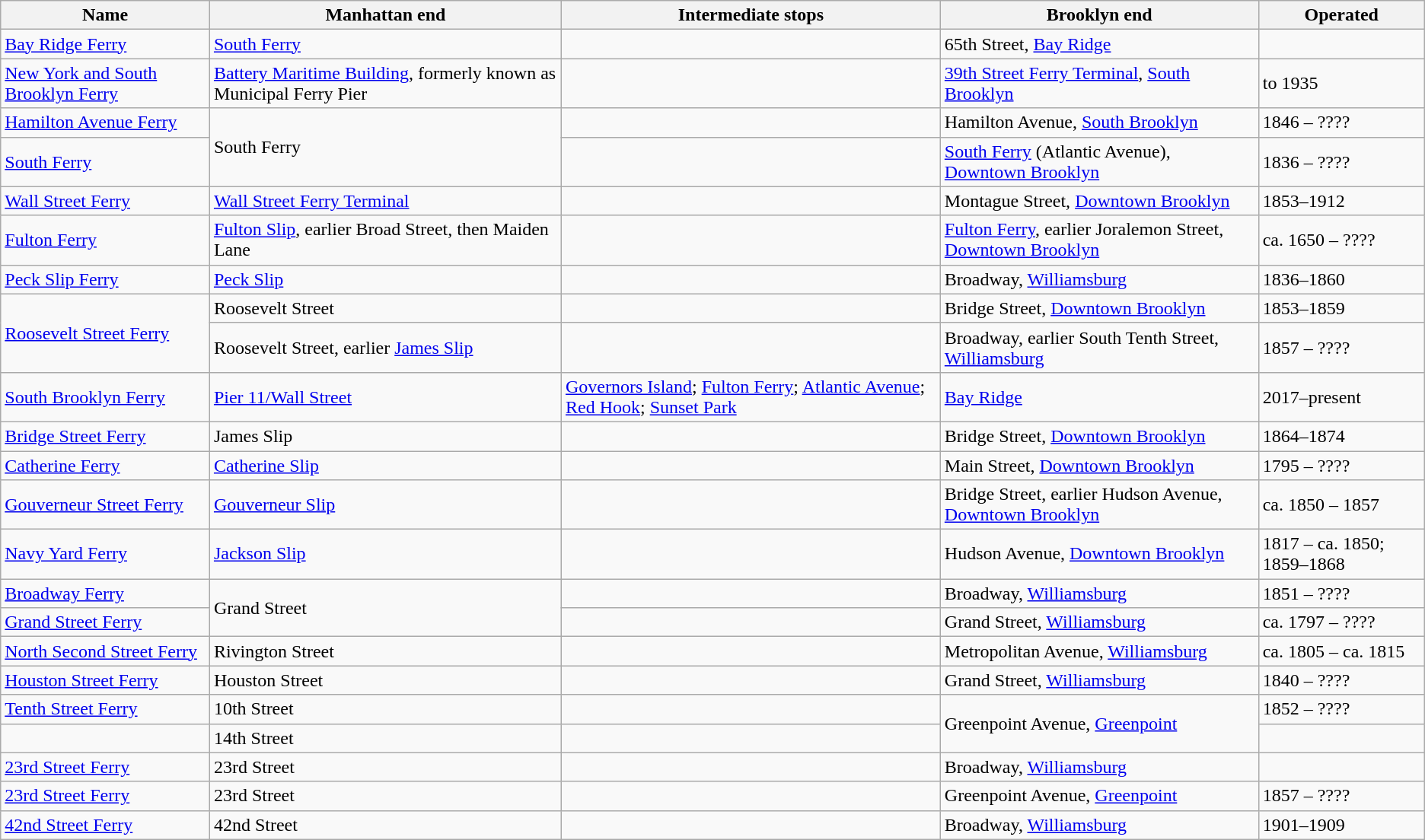<table class=wikitable>
<tr>
<th>Name</th>
<th>Manhattan end</th>
<th>Intermediate stops</th>
<th>Brooklyn end</th>
<th>Operated</th>
</tr>
<tr>
<td><a href='#'>Bay Ridge Ferry</a></td>
<td><a href='#'>South Ferry</a></td>
<td></td>
<td>65th Street, <a href='#'>Bay Ridge</a></td>
<td></td>
</tr>
<tr>
<td><a href='#'>New York and South Brooklyn Ferry</a></td>
<td><a href='#'>Battery Maritime Building</a>, formerly known as Municipal Ferry Pier</td>
<td></td>
<td><a href='#'>39th Street Ferry Terminal</a>, <a href='#'>South Brooklyn</a></td>
<td>to 1935</td>
</tr>
<tr>
<td><a href='#'>Hamilton Avenue Ferry</a></td>
<td rowspan=2>South Ferry</td>
<td></td>
<td>Hamilton Avenue, <a href='#'>South Brooklyn</a></td>
<td>1846 – ????</td>
</tr>
<tr>
<td><a href='#'>South Ferry</a></td>
<td></td>
<td><a href='#'>South Ferry</a> (Atlantic Avenue), <a href='#'>Downtown Brooklyn</a></td>
<td>1836 – ????</td>
</tr>
<tr>
<td><a href='#'>Wall Street Ferry</a></td>
<td><a href='#'>Wall Street Ferry Terminal</a></td>
<td></td>
<td>Montague Street, <a href='#'>Downtown Brooklyn</a></td>
<td>1853–1912</td>
</tr>
<tr>
<td><a href='#'>Fulton Ferry</a></td>
<td><a href='#'>Fulton Slip</a>, earlier Broad Street, then Maiden Lane</td>
<td></td>
<td><a href='#'>Fulton Ferry</a>, earlier Joralemon Street, <a href='#'>Downtown Brooklyn</a></td>
<td>ca. 1650 – ????</td>
</tr>
<tr>
<td><a href='#'>Peck Slip Ferry</a></td>
<td><a href='#'>Peck Slip</a></td>
<td></td>
<td>Broadway, <a href='#'>Williamsburg</a></td>
<td>1836–1860</td>
</tr>
<tr>
<td rowspan=2><a href='#'>Roosevelt Street Ferry</a></td>
<td>Roosevelt Street</td>
<td></td>
<td>Bridge Street, <a href='#'>Downtown Brooklyn</a></td>
<td>1853–1859</td>
</tr>
<tr>
<td>Roosevelt Street, earlier <a href='#'>James Slip</a></td>
<td></td>
<td>Broadway, earlier South Tenth Street, <a href='#'>Williamsburg</a></td>
<td>1857 – ????</td>
</tr>
<tr>
<td><a href='#'>South Brooklyn Ferry</a></td>
<td><a href='#'>Pier 11/Wall Street</a></td>
<td><a href='#'>Governors Island</a>; <a href='#'>Fulton Ferry</a>; <a href='#'>Atlantic Avenue</a>; <a href='#'>Red Hook</a>; <a href='#'>Sunset Park</a></td>
<td><a href='#'>Bay Ridge</a></td>
<td>2017–present</td>
</tr>
<tr>
<td><a href='#'>Bridge Street Ferry</a></td>
<td>James Slip</td>
<td></td>
<td>Bridge Street, <a href='#'>Downtown Brooklyn</a></td>
<td>1864–1874</td>
</tr>
<tr>
<td><a href='#'>Catherine Ferry</a></td>
<td><a href='#'>Catherine Slip</a></td>
<td></td>
<td>Main Street, <a href='#'>Downtown Brooklyn</a></td>
<td>1795 – ????</td>
</tr>
<tr>
<td><a href='#'>Gouverneur Street Ferry</a></td>
<td><a href='#'>Gouverneur Slip</a></td>
<td></td>
<td>Bridge Street, earlier Hudson Avenue, <a href='#'>Downtown Brooklyn</a></td>
<td>ca. 1850 – 1857</td>
</tr>
<tr>
<td><a href='#'>Navy Yard Ferry</a></td>
<td><a href='#'>Jackson Slip</a></td>
<td></td>
<td>Hudson Avenue, <a href='#'>Downtown Brooklyn</a></td>
<td>1817 – ca. 1850; 1859–1868</td>
</tr>
<tr>
<td><a href='#'>Broadway Ferry</a></td>
<td rowspan=2>Grand Street</td>
<td></td>
<td>Broadway, <a href='#'>Williamsburg</a></td>
<td>1851 – ????</td>
</tr>
<tr>
<td><a href='#'>Grand Street Ferry</a></td>
<td></td>
<td>Grand Street, <a href='#'>Williamsburg</a></td>
<td>ca. 1797 – ????</td>
</tr>
<tr>
<td><a href='#'>North Second Street Ferry</a></td>
<td>Rivington Street</td>
<td></td>
<td>Metropolitan Avenue, <a href='#'>Williamsburg</a></td>
<td>ca. 1805 – ca. 1815</td>
</tr>
<tr>
<td><a href='#'>Houston Street Ferry</a></td>
<td>Houston Street</td>
<td></td>
<td>Grand Street, <a href='#'>Williamsburg</a></td>
<td>1840 – ????</td>
</tr>
<tr>
<td><a href='#'>Tenth Street Ferry</a></td>
<td>10th Street</td>
<td></td>
<td rowspan=2>Greenpoint Avenue, <a href='#'>Greenpoint</a></td>
<td>1852 – ????</td>
</tr>
<tr>
<td></td>
<td>14th Street</td>
<td></td>
<td></td>
</tr>
<tr>
<td><a href='#'>23rd Street Ferry</a></td>
<td>23rd Street</td>
<td></td>
<td>Broadway, <a href='#'>Williamsburg</a></td>
<td></td>
</tr>
<tr>
<td><a href='#'>23rd Street Ferry</a></td>
<td>23rd Street</td>
<td></td>
<td>Greenpoint Avenue, <a href='#'>Greenpoint</a></td>
<td>1857 – ????</td>
</tr>
<tr>
<td><a href='#'>42nd Street Ferry</a></td>
<td>42nd Street</td>
<td></td>
<td>Broadway, <a href='#'>Williamsburg</a></td>
<td>1901–1909</td>
</tr>
</table>
